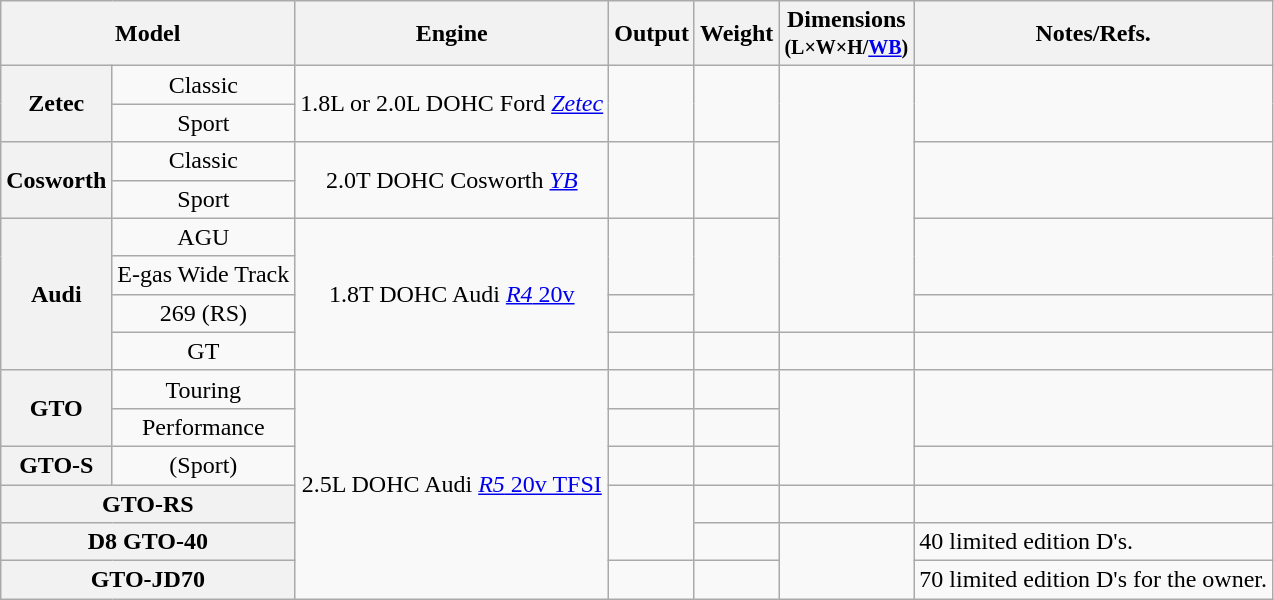<table class="wikitable sortable" style="font-size:100%;text-align:center;">
<tr>
<th colspan=2>Model</th>
<th>Engine</th>
<th>Output</th>
<th>Weight</th>
<th>Dimensions<br><small>(L×W×H/<a href='#'>WB</a>)</small></th>
<th class="unsortable">Notes/Refs.</th>
</tr>
<tr>
<th rowspan=2>Zetec</th>
<td>Classic</td>
<td rowspan=2>1.8L or 2.0L DOHC Ford <a href='#'><em>Zetec</em></a></td>
<td rowspan=2></td>
<td rowspan=2></td>
<td rowspan=7></td>
<td rowspan=2 style="text-align:left;"></td>
</tr>
<tr>
<td>Sport</td>
</tr>
<tr>
<th rowspan=2>Cosworth</th>
<td>Classic</td>
<td rowspan=2>2.0T DOHC Cosworth <a href='#'><em>YB</em></a></td>
<td rowspan="2"></td>
<td rowspan=2></td>
<td rowspan=2 style="text-align:left;"></td>
</tr>
<tr>
<td>Sport</td>
</tr>
<tr>
<th rowspan=4>Audi</th>
<td>AGU</td>
<td rowspan=4>1.8T DOHC Audi <a href='#'><em>R4</em> 20v</a></td>
<td rowspan=2></td>
<td rowspan=3></td>
<td rowspan=2 style="text-align:left;"></td>
</tr>
<tr>
<td>E-gas Wide Track</td>
</tr>
<tr>
<td>269 (RS)</td>
<td></td>
<td style="text-align:left;"></td>
</tr>
<tr>
<td>GT</td>
<td></td>
<td></td>
<td></td>
<td style="text-align:left;"></td>
</tr>
<tr>
<th rowspan=2>GTO</th>
<td>Touring</td>
<td rowspan=6>2.5L DOHC Audi <a href='#'><em>R5</em> 20v TFSI</a></td>
<td></td>
<td></td>
<td rowspan=3></td>
<td rowspan=2 style="text-align:left;"></td>
</tr>
<tr>
<td>Performance</td>
<td></td>
<td></td>
</tr>
<tr>
<th>GTO-S</th>
<td>(Sport)</td>
<td></td>
<td></td>
<td style="text-align:left;"></td>
</tr>
<tr>
<th colspan=2>GTO-RS</th>
<td rowspan=2></td>
<td></td>
<td></td>
<td style="text-align:left;"></td>
</tr>
<tr>
<th colspan=2>D8 GTO-40</th>
<td></td>
<td rowspan=2></td>
<td style="text-align:left;">40 limited edition D's.</td>
</tr>
<tr>
<th colspan=2>GTO-JD70</th>
<td></td>
<td></td>
<td style="text-align:left;">70 limited edition D's for the owner.</td>
</tr>
</table>
